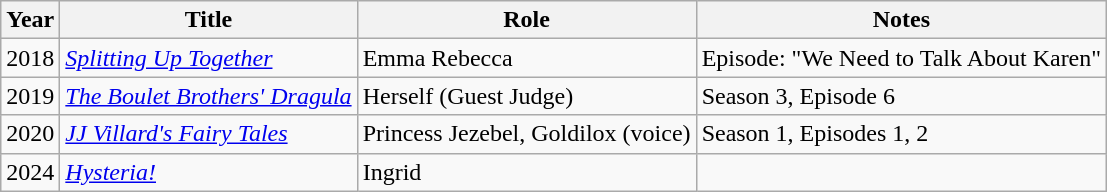<table class="wikitable">
<tr>
<th>Year</th>
<th>Title</th>
<th>Role</th>
<th>Notes</th>
</tr>
<tr>
<td>2018</td>
<td><em><a href='#'>Splitting Up Together</a></em></td>
<td>Emma Rebecca</td>
<td>Episode: "We Need to Talk About Karen"</td>
</tr>
<tr>
<td>2019</td>
<td><em><a href='#'>The Boulet Brothers' Dragula</a></em></td>
<td>Herself (Guest Judge)</td>
<td>Season 3, Episode 6</td>
</tr>
<tr>
<td>2020</td>
<td><em><a href='#'>JJ Villard's Fairy Tales</a></em></td>
<td>Princess Jezebel, Goldilox (voice)</td>
<td>Season 1, Episodes 1, 2</td>
</tr>
<tr>
<td>2024</td>
<td><em><a href='#'>Hysteria!</a></em></td>
<td>Ingrid</td>
<td></td>
</tr>
</table>
